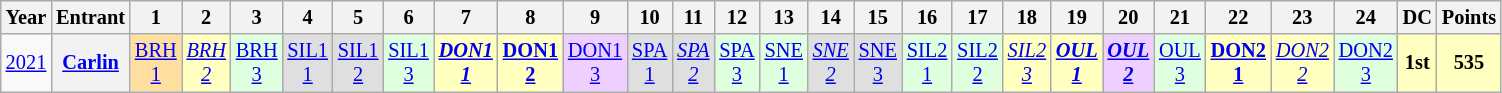<table class="wikitable" style="text-align:center; font-size:85%">
<tr>
<th>Year</th>
<th>Entrant</th>
<th>1</th>
<th>2</th>
<th>3</th>
<th>4</th>
<th>5</th>
<th>6</th>
<th>7</th>
<th>8</th>
<th>9</th>
<th>10</th>
<th>11</th>
<th>12</th>
<th>13</th>
<th>14</th>
<th>15</th>
<th>16</th>
<th>17</th>
<th>18</th>
<th>19</th>
<th>20</th>
<th>21</th>
<th>22</th>
<th>23</th>
<th>24</th>
<th>DC</th>
<th>Points</th>
</tr>
<tr>
<td><a href='#'>2021</a></td>
<th><a href='#'>Carlin</a></th>
<td style="background:#FFDF9F;"><a href='#'>BRH<br>1</a><br></td>
<td style="background:#FFFFBF;"><em><a href='#'>BRH<br>2</a></em><br></td>
<td style="background:#DFFFDF;"><a href='#'>BRH<br>3</a><br></td>
<td style="background:#DFDFDF;"><a href='#'>SIL1<br>1</a><br></td>
<td style="background:#DFDFDF;"><a href='#'>SIL1<br>2</a><br></td>
<td style="background:#DFFFDF;"><a href='#'>SIL1<br>3</a><br></td>
<td style="background:#FFFFBF;"><strong><em><a href='#'>DON1<br>1</a><br></em></strong></td>
<td style="background:#FFFFBF;"><strong><a href='#'>DON1<br>2</a><br></strong></td>
<td style="background:#EFCFFF;"><a href='#'>DON1<br>3</a><br></td>
<td style="background:#DFDFDF;"><a href='#'>SPA<br>1</a><br></td>
<td style="background:#DFDFDF;"><em><a href='#'>SPA<br>2</a><br></em></td>
<td style="background:#DFFFDF;"><a href='#'>SPA<br>3</a><br></td>
<td style="background:#DFFFDF;"><a href='#'>SNE<br>1</a><br></td>
<td style="background:#DFDFDF;"><em><a href='#'>SNE<br>2</a></em><br></td>
<td style="background:#DFDFDF;"><a href='#'>SNE<br>3</a><br></td>
<td style="background:#DFFFDF;"><a href='#'>SIL2<br>1</a><br></td>
<td style="background:#DFFFDF;"><a href='#'>SIL2<br>2</a><br></td>
<td style="background:#FFFFBF;"><em><a href='#'>SIL2<br>3</a></em><br></td>
<td style="background:#FFFFBF;"><strong><em><a href='#'>OUL<br>1</a></em></strong><br></td>
<td style="background:#EFCFFF;"><strong><em><a href='#'>OUL<br>2</a></em></strong><br></td>
<td style="background:#DFFFDF;"><a href='#'>OUL<br>3</a><br></td>
<td style="background:#FFFFBF;"><strong><a href='#'>DON2<br>1</a></strong><br></td>
<td style="background:#FFFFBF;"><em><a href='#'>DON2<br>2</a></em><br></td>
<td style="background:#DFFFDF;"><a href='#'>DON2<br>3</a><br></td>
<th style="background:#FFFFBF;">1st</th>
<th style="background:#FFFFBF;">535</th>
</tr>
</table>
